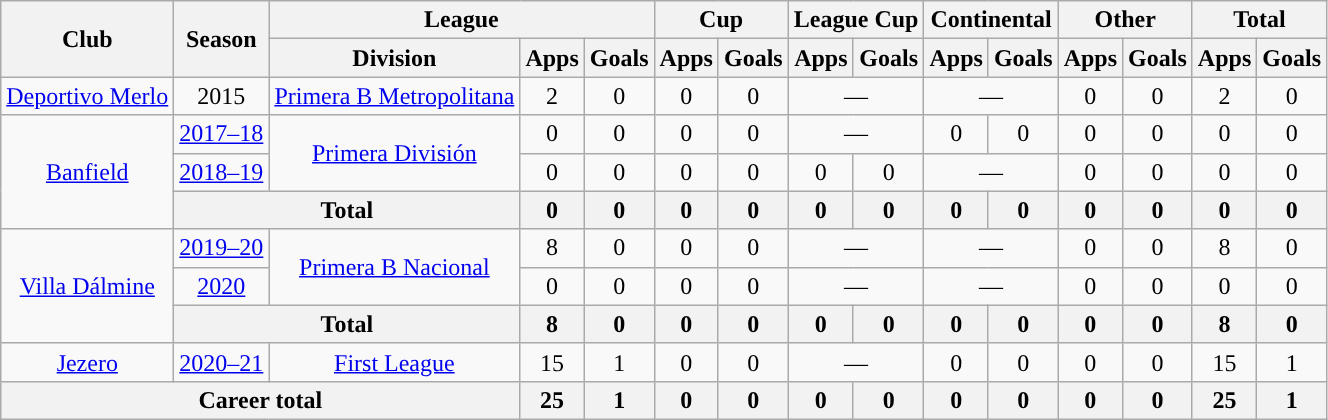<table class="wikitable" style="text-align:center">
<tr>
<th rowspan="2">Club</th>
<th rowspan="2">Season</th>
<th colspan="3">League</th>
<th colspan="2">Cup</th>
<th colspan="2">League Cup</th>
<th colspan="2">Continental</th>
<th colspan="2">Other</th>
<th colspan="2">Total</th>
</tr>
<tr>
<th>Division</th>
<th>Apps</th>
<th>Goals</th>
<th>Apps</th>
<th>Goals</th>
<th>Apps</th>
<th>Goals</th>
<th>Apps</th>
<th>Goals</th>
<th>Apps</th>
<th>Goals</th>
<th>Apps</th>
<th>Goals</th>
</tr>
<tr>
<td rowspan="1"><a href='#'>Deportivo Merlo</a></td>
<td>2015</td>
<td rowspan="1"><a href='#'>Primera B Metropolitana</a></td>
<td>2</td>
<td>0</td>
<td>0</td>
<td>0</td>
<td colspan="2">—</td>
<td colspan="2">—</td>
<td>0</td>
<td>0</td>
<td>2</td>
<td>0</td>
</tr>
<tr>
<td rowspan="3"><a href='#'>Banfield</a></td>
<td><a href='#'>2017–18</a></td>
<td rowspan="2"><a href='#'>Primera División</a></td>
<td>0</td>
<td>0</td>
<td>0</td>
<td>0</td>
<td colspan="2">—</td>
<td>0</td>
<td>0</td>
<td>0</td>
<td>0</td>
<td>0</td>
<td>0</td>
</tr>
<tr>
<td><a href='#'>2018–19</a></td>
<td>0</td>
<td>0</td>
<td>0</td>
<td>0</td>
<td>0</td>
<td>0</td>
<td colspan="2">—</td>
<td>0</td>
<td>0</td>
<td>0</td>
<td>0</td>
</tr>
<tr>
<th colspan="2">Total</th>
<th>0</th>
<th>0</th>
<th>0</th>
<th>0</th>
<th>0</th>
<th>0</th>
<th>0</th>
<th>0</th>
<th>0</th>
<th>0</th>
<th>0</th>
<th>0</th>
</tr>
<tr>
<td rowspan="3"><a href='#'>Villa Dálmine</a></td>
<td><a href='#'>2019–20</a></td>
<td rowspan="2"><a href='#'>Primera B Nacional</a></td>
<td>8</td>
<td>0</td>
<td>0</td>
<td>0</td>
<td colspan="2">—</td>
<td colspan="2">—</td>
<td>0</td>
<td>0</td>
<td>8</td>
<td>0</td>
</tr>
<tr>
<td><a href='#'>2020</a></td>
<td>0</td>
<td>0</td>
<td>0</td>
<td>0</td>
<td colspan="2">—</td>
<td colspan="2">—</td>
<td>0</td>
<td>0</td>
<td>0</td>
<td>0</td>
</tr>
<tr>
<th colspan="2">Total</th>
<th>8</th>
<th>0</th>
<th>0</th>
<th>0</th>
<th>0</th>
<th>0</th>
<th>0</th>
<th>0</th>
<th>0</th>
<th>0</th>
<th>8</th>
<th>0</th>
</tr>
<tr>
<td rowspan="1"><a href='#'>Jezero</a></td>
<td><a href='#'>2020–21</a></td>
<td rowspan="1"><a href='#'>First League</a></td>
<td>15</td>
<td>1</td>
<td>0</td>
<td>0</td>
<td colspan="2">—</td>
<td>0</td>
<td>0</td>
<td>0</td>
<td>0</td>
<td>15</td>
<td>1</td>
</tr>
<tr>
<th colspan="3">Career total</th>
<th>25</th>
<th>1</th>
<th>0</th>
<th>0</th>
<th>0</th>
<th>0</th>
<th>0</th>
<th>0</th>
<th>0</th>
<th>0</th>
<th>25</th>
<th>1</th>
</tr>
</table>
